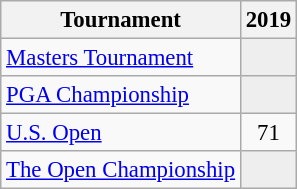<table class="wikitable" style="font-size:95%;text-align:center;">
<tr>
<th>Tournament</th>
<th>2019</th>
</tr>
<tr>
<td align=left><a href='#'>Masters Tournament</a></td>
<td style="background:#eeeeee;"></td>
</tr>
<tr>
<td align=left><a href='#'>PGA Championship</a></td>
<td style="background:#eeeeee;"></td>
</tr>
<tr>
<td align=left><a href='#'>U.S. Open</a></td>
<td>71</td>
</tr>
<tr>
<td align=left><a href='#'>The Open Championship</a></td>
<td style="background:#eeeeee;"></td>
</tr>
</table>
